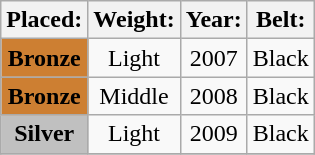<table class="wikitable" border="1" style="text-align:center;">
<tr>
<th>Placed:</th>
<th>Weight:</th>
<th>Year:</th>
<th>Belt:</th>
</tr>
<tr>
<td bgcolor=#CD7F32><span><strong>Bronze</strong></span></td>
<td>Light</td>
<td>2007</td>
<td>Black</td>
</tr>
<tr>
<td bgcolor=#CD7F32><span><strong>Bronze</strong></span></td>
<td>Middle</td>
<td>2008</td>
<td>Black</td>
</tr>
<tr>
<td bgcolor=#C0C0C0><span><strong>Silver</strong></span></td>
<td>Light</td>
<td>2009</td>
<td>Black</td>
</tr>
<tr>
</tr>
</table>
